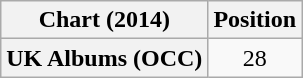<table class="wikitable plainrowheaders" style="text-align:center">
<tr>
<th>Chart (2014)</th>
<th>Position</th>
</tr>
<tr>
<th scope="row">UK Albums (OCC)</th>
<td>28</td>
</tr>
</table>
